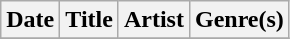<table class="wikitable" style="text-align: left;">
<tr>
<th>Date</th>
<th>Title</th>
<th>Artist</th>
<th>Genre(s)</th>
</tr>
<tr>
</tr>
</table>
